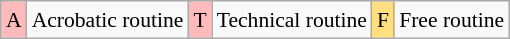<table class="wikitable" style="margin:0.5em auto; font-size:90%; line-height:1.25em; text-align:center;">
<tr>
<td bgcolor="#FFBBBB" align=center>A</td>
<td>Acrobatic routine</td>
<td bgcolor="#FFBBBB" align=center>T</td>
<td>Technical routine</td>
<td bgcolor="#FFDF80" align=center>F</td>
<td>Free routine</td>
</tr>
</table>
